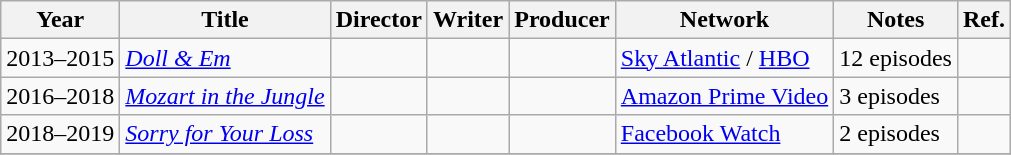<table class="wikitable">
<tr>
<th>Year</th>
<th>Title</th>
<th>Director</th>
<th>Writer</th>
<th>Producer</th>
<th>Network</th>
<th>Notes</th>
<th>Ref.</th>
</tr>
<tr>
<td>2013–2015</td>
<td><em><a href='#'>Doll & Em</a></em></td>
<td></td>
<td></td>
<td></td>
<td><a href='#'>Sky Atlantic</a> / <a href='#'>HBO</a></td>
<td>12 episodes</td>
<td></td>
</tr>
<tr>
<td>2016–2018</td>
<td><em><a href='#'>Mozart in the Jungle</a></em></td>
<td></td>
<td></td>
<td></td>
<td><a href='#'>Amazon Prime Video</a></td>
<td>3 episodes</td>
<td></td>
</tr>
<tr>
<td>2018–2019</td>
<td><em><a href='#'>Sorry for Your Loss</a></em></td>
<td></td>
<td></td>
<td></td>
<td><a href='#'>Facebook Watch</a></td>
<td>2 episodes</td>
<td></td>
</tr>
<tr>
</tr>
</table>
